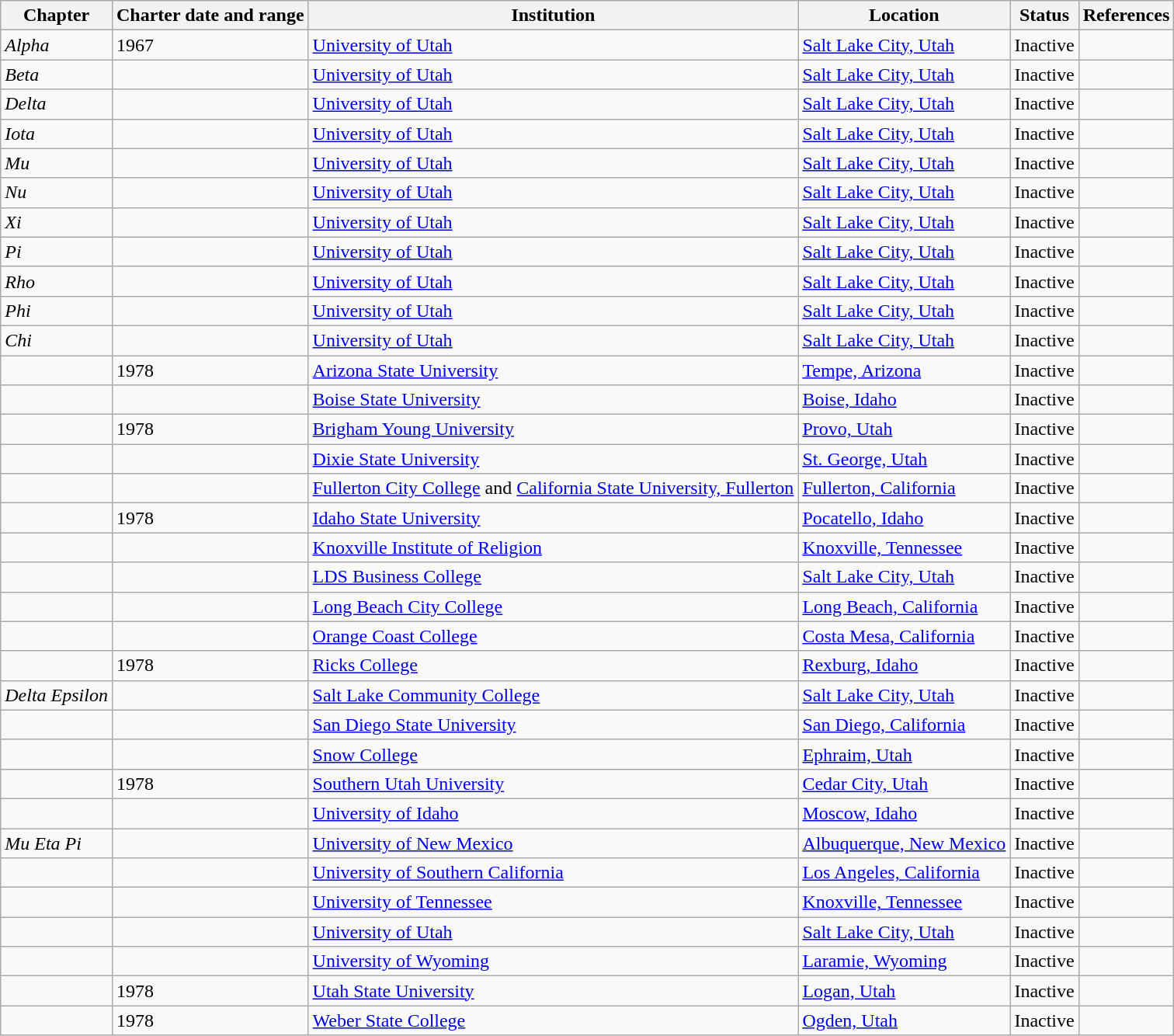<table class="wikitable sortable">
<tr>
<th>Chapter</th>
<th>Charter date and range</th>
<th>Institution</th>
<th>Location</th>
<th>Status</th>
<th>References</th>
</tr>
<tr>
<td><em>Alpha</em></td>
<td>1967</td>
<td><a href='#'>University of Utah</a></td>
<td><a href='#'>Salt Lake City, Utah</a></td>
<td>Inactive</td>
<td></td>
</tr>
<tr>
<td><em>Beta</em></td>
<td></td>
<td><a href='#'>University of Utah</a></td>
<td><a href='#'>Salt Lake City, Utah</a></td>
<td>Inactive</td>
<td></td>
</tr>
<tr>
<td><em>Delta</em></td>
<td></td>
<td><a href='#'>University of Utah</a></td>
<td><a href='#'>Salt Lake City, Utah</a></td>
<td>Inactive</td>
<td></td>
</tr>
<tr>
<td><em>Iota</em></td>
<td></td>
<td><a href='#'>University of Utah</a></td>
<td><a href='#'>Salt Lake City, Utah</a></td>
<td>Inactive</td>
<td></td>
</tr>
<tr>
<td><em>Mu</em></td>
<td></td>
<td><a href='#'>University of Utah</a></td>
<td><a href='#'>Salt Lake City, Utah</a></td>
<td>Inactive</td>
<td></td>
</tr>
<tr>
<td><em>Nu</em></td>
<td></td>
<td><a href='#'>University of Utah</a></td>
<td><a href='#'>Salt Lake City, Utah</a></td>
<td>Inactive</td>
<td></td>
</tr>
<tr>
<td><em>Xi</em></td>
<td></td>
<td><a href='#'>University of Utah</a></td>
<td><a href='#'>Salt Lake City, Utah</a></td>
<td>Inactive</td>
<td></td>
</tr>
<tr>
<td><em>Pi</em></td>
<td></td>
<td><a href='#'>University of Utah</a></td>
<td><a href='#'>Salt Lake City, Utah</a></td>
<td>Inactive</td>
<td></td>
</tr>
<tr>
<td><em>Rho</em></td>
<td></td>
<td><a href='#'>University of Utah</a></td>
<td><a href='#'>Salt Lake City, Utah</a></td>
<td>Inactive</td>
<td></td>
</tr>
<tr>
<td><em>Phi</em></td>
<td></td>
<td><a href='#'>University of Utah</a></td>
<td><a href='#'>Salt Lake City, Utah</a></td>
<td>Inactive</td>
<td></td>
</tr>
<tr>
<td><em>Chi</em></td>
<td></td>
<td><a href='#'>University of Utah</a></td>
<td><a href='#'>Salt Lake City, Utah</a></td>
<td>Inactive</td>
<td></td>
</tr>
<tr>
<td></td>
<td>1978</td>
<td><a href='#'>Arizona State University</a></td>
<td><a href='#'>Tempe, Arizona</a></td>
<td>Inactive</td>
<td></td>
</tr>
<tr>
<td></td>
<td></td>
<td><a href='#'>Boise State University</a></td>
<td><a href='#'>Boise, Idaho</a></td>
<td>Inactive</td>
<td></td>
</tr>
<tr>
<td></td>
<td>1978</td>
<td><a href='#'>Brigham Young University</a></td>
<td><a href='#'>Provo, Utah</a></td>
<td>Inactive</td>
<td></td>
</tr>
<tr>
<td></td>
<td></td>
<td><a href='#'>Dixie State University</a></td>
<td><a href='#'>St. George, Utah</a></td>
<td>Inactive</td>
<td></td>
</tr>
<tr>
<td></td>
<td></td>
<td><a href='#'>Fullerton City College</a> and <a href='#'>California State University, Fullerton</a></td>
<td><a href='#'>Fullerton, California</a></td>
<td>Inactive</td>
<td></td>
</tr>
<tr>
<td></td>
<td>1978</td>
<td><a href='#'>Idaho State University</a></td>
<td><a href='#'>Pocatello, Idaho</a></td>
<td>Inactive</td>
<td></td>
</tr>
<tr>
<td></td>
<td></td>
<td><a href='#'>Knoxville Institute of Religion</a></td>
<td><a href='#'>Knoxville, Tennessee</a></td>
<td>Inactive</td>
<td></td>
</tr>
<tr>
<td></td>
<td></td>
<td><a href='#'>LDS Business College</a></td>
<td><a href='#'>Salt Lake City, Utah</a></td>
<td>Inactive</td>
<td></td>
</tr>
<tr>
<td></td>
<td></td>
<td><a href='#'>Long Beach City College</a></td>
<td><a href='#'>Long Beach, California</a></td>
<td>Inactive</td>
<td></td>
</tr>
<tr>
<td></td>
<td></td>
<td><a href='#'>Orange Coast College</a></td>
<td><a href='#'>Costa Mesa, California</a></td>
<td>Inactive</td>
<td></td>
</tr>
<tr>
<td></td>
<td>1978</td>
<td><a href='#'>Ricks College</a></td>
<td><a href='#'>Rexburg, Idaho</a></td>
<td>Inactive</td>
<td></td>
</tr>
<tr>
<td><em>Delta Epsilon</em></td>
<td></td>
<td><a href='#'>Salt Lake Community College</a></td>
<td><a href='#'>Salt Lake City, Utah</a></td>
<td>Inactive</td>
<td></td>
</tr>
<tr>
<td></td>
<td></td>
<td><a href='#'>San Diego State University</a></td>
<td><a href='#'>San Diego, California</a></td>
<td>Inactive</td>
<td></td>
</tr>
<tr>
<td></td>
<td></td>
<td><a href='#'>Snow College</a></td>
<td><a href='#'>Ephraim, Utah</a></td>
<td>Inactive</td>
<td></td>
</tr>
<tr>
<td></td>
<td>1978</td>
<td><a href='#'>Southern Utah University</a></td>
<td><a href='#'>Cedar City, Utah</a></td>
<td>Inactive</td>
<td></td>
</tr>
<tr>
<td></td>
<td></td>
<td><a href='#'>University of Idaho</a></td>
<td><a href='#'>Moscow, Idaho</a></td>
<td>Inactive</td>
<td></td>
</tr>
<tr>
<td><em>Mu Eta Pi</em></td>
<td></td>
<td><a href='#'>University of New Mexico</a></td>
<td><a href='#'>Albuquerque, New Mexico</a></td>
<td>Inactive</td>
<td></td>
</tr>
<tr>
<td></td>
<td></td>
<td><a href='#'>University of Southern California</a></td>
<td><a href='#'>Los Angeles, California</a></td>
<td>Inactive</td>
<td></td>
</tr>
<tr>
<td></td>
<td></td>
<td><a href='#'>University of Tennessee</a></td>
<td><a href='#'>Knoxville, Tennessee</a></td>
<td>Inactive</td>
<td></td>
</tr>
<tr>
<td></td>
<td></td>
<td><a href='#'>University of Utah</a></td>
<td><a href='#'>Salt Lake City, Utah</a></td>
<td>Inactive</td>
<td></td>
</tr>
<tr>
<td></td>
<td></td>
<td><a href='#'>University of Wyoming</a></td>
<td><a href='#'>Laramie, Wyoming</a></td>
<td>Inactive</td>
<td></td>
</tr>
<tr>
<td></td>
<td>1978</td>
<td><a href='#'>Utah State University</a></td>
<td><a href='#'>Logan, Utah</a></td>
<td>Inactive</td>
<td></td>
</tr>
<tr>
<td></td>
<td>1978</td>
<td><a href='#'>Weber State College</a></td>
<td><a href='#'>Ogden, Utah</a></td>
<td>Inactive</td>
<td></td>
</tr>
</table>
